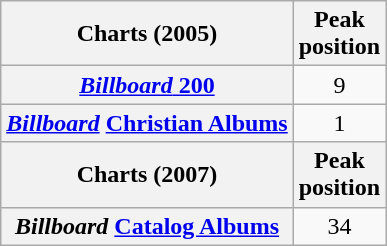<table class="wikitable sortable plainrowheaders">
<tr>
<th scope="col">Charts (2005)</th>
<th scope="col">Peak<br>position</th>
</tr>
<tr>
<th scope="row"><a href='#'><em>Billboard</em> 200</a></th>
<td style="text-align:center;">9</td>
</tr>
<tr>
<th scope="row"><em><a href='#'>Billboard</a></em> <a href='#'>Christian Albums</a></th>
<td style="text-align:center;">1</td>
</tr>
<tr>
<th scope="col">Charts (2007)</th>
<th scope="col">Peak<br>position</th>
</tr>
<tr>
<th scope="row"><em>Billboard</em> <a href='#'>Catalog Albums</a></th>
<td style="text-align:center;">34</td>
</tr>
</table>
